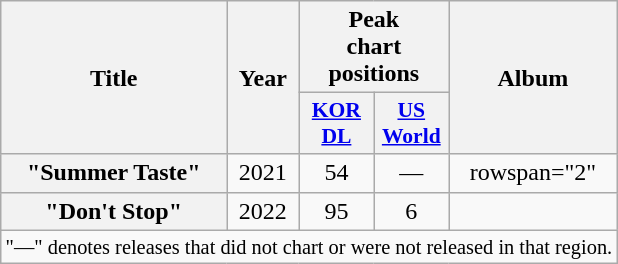<table class="wikitable plainrowheaders" style="text-align:center;">
<tr>
<th scope="col" rowspan="2">Title</th>
<th scope="col" rowspan="2">Year</th>
<th scope="col" colspan="2">Peak<br>chart<br>positions</th>
<th scope="col" rowspan="2">Album</th>
</tr>
<tr>
<th scope="col" style="width:3em;font-size:90%;"><a href='#'>KOR<br>DL</a><br></th>
<th scope="col" style="width:3em;font-size:90%;"><a href='#'>US<br>World</a><br></th>
</tr>
<tr>
<th scope="row">"Summer Taste"<br></th>
<td>2021</td>
<td>54</td>
<td>—</td>
<td>rowspan="2" </td>
</tr>
<tr>
<th scope="row">"Don't Stop"</th>
<td>2022</td>
<td>95</td>
<td>6</td>
</tr>
<tr>
<td colspan="5" style="font-size:85%;">"—" denotes releases that did not chart or were not released in that region.</td>
</tr>
</table>
